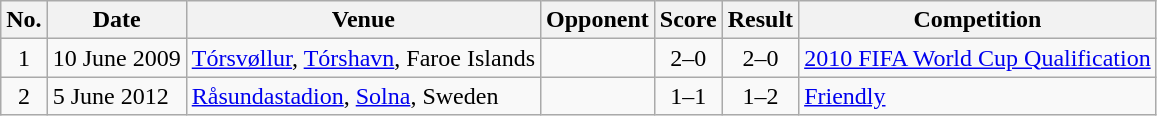<table class="wikitable sortable">
<tr>
<th scope="col">No.</th>
<th scope="col">Date</th>
<th scope="col">Venue</th>
<th scope="col">Opponent</th>
<th scope="col">Score</th>
<th scope="col">Result</th>
<th scope="col">Competition</th>
</tr>
<tr>
<td align="center">1</td>
<td>10 June 2009</td>
<td><a href='#'>Tórsvøllur</a>, <a href='#'>Tórshavn</a>, Faroe Islands</td>
<td></td>
<td align="center">2–0</td>
<td align="center">2–0</td>
<td><a href='#'>2010 FIFA World Cup Qualification</a></td>
</tr>
<tr>
<td align="center">2</td>
<td>5 June 2012</td>
<td><a href='#'>Råsundastadion</a>, <a href='#'>Solna</a>, Sweden</td>
<td></td>
<td align="center">1–1</td>
<td align="center">1–2</td>
<td><a href='#'>Friendly</a></td>
</tr>
</table>
